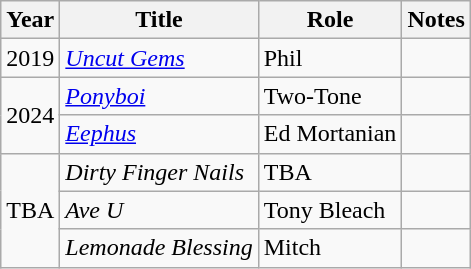<table class="wikitable sortable">
<tr>
<th>Year</th>
<th>Title</th>
<th>Role</th>
<th class="unsortable">Notes</th>
</tr>
<tr>
<td>2019</td>
<td><em><a href='#'>Uncut Gems</a></em></td>
<td>Phil</td>
<td></td>
</tr>
<tr>
<td rowspan=2>2024</td>
<td><em><a href='#'>Ponyboi</a></em></td>
<td>Two-Tone</td>
<td></td>
</tr>
<tr>
<td><em><a href='#'>Eephus</a></em></td>
<td>Ed Mortanian</td>
<td></td>
</tr>
<tr>
<td rowspan=3>TBA</td>
<td><em>Dirty Finger Nails</em></td>
<td>TBA</td>
<td></td>
</tr>
<tr>
<td><em>Ave U</em></td>
<td>Tony Bleach</td>
<td></td>
</tr>
<tr>
<td><em>Lemonade Blessing</em></td>
<td>Mitch</td>
<td></td>
</tr>
</table>
